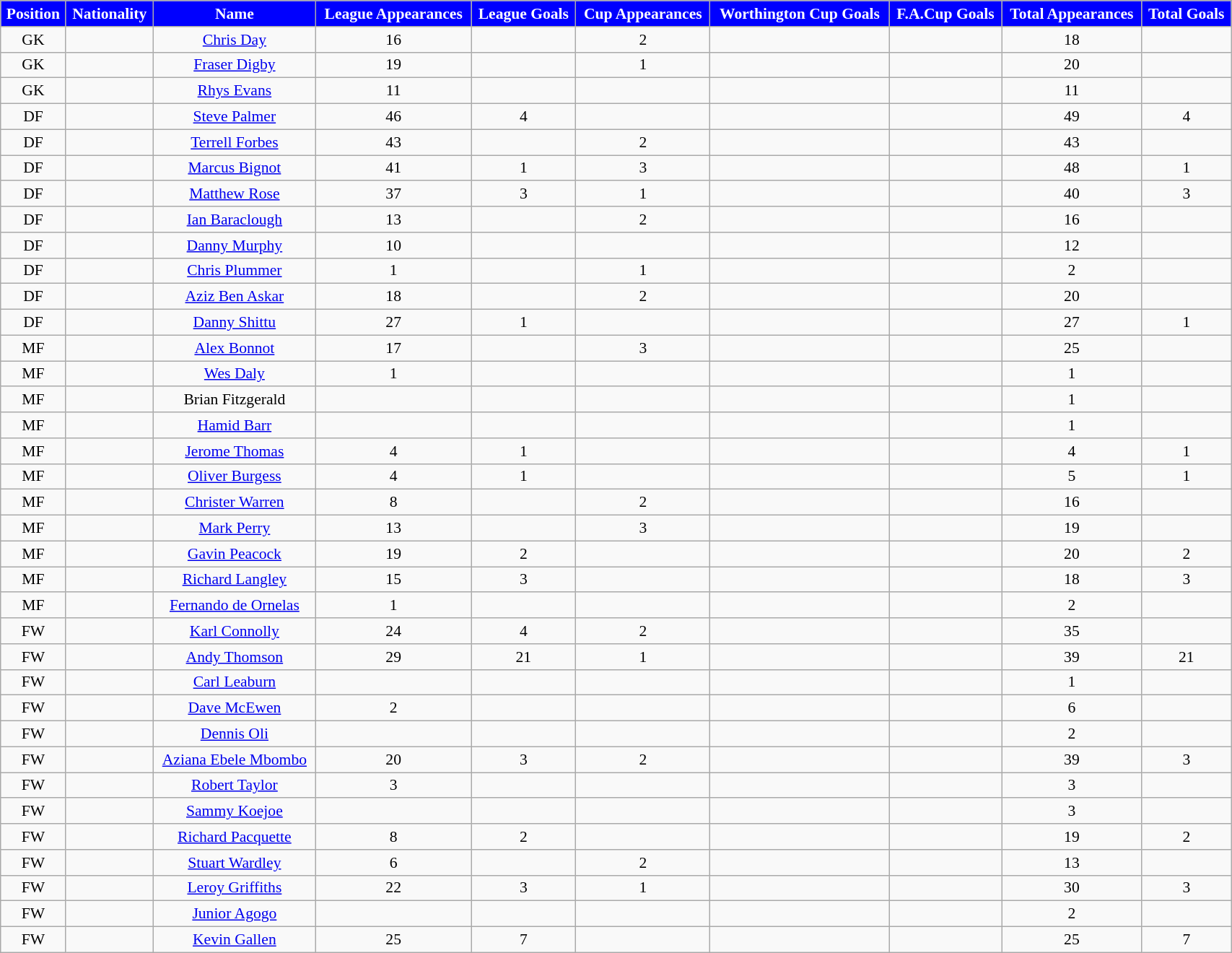<table class="wikitable" style="text-align:center; font-size:90%; width:90%;">
<tr>
<th style="background:#0000FF; color:#FFFFFF; text-align:center;">Position</th>
<th style="background:#0000FF; color:#FFFFFF; text-align:center;">Nationality</th>
<th style="background:#0000FF; color:#FFFFFF; text-align:center;"><strong>Name</strong></th>
<th style="background:#0000FF; color:#FFFFFF; text-align:center;">League Appearances</th>
<th style="background:#0000FF; color:#FFFFFF; text-align:center;">League Goals</th>
<th style="background:#0000FF; color:#FFFFFF; text-align:center;">Cup Appearances</th>
<th style="background:#0000FF; color:#FFFFFF; text-align:center;">Worthington Cup Goals</th>
<th style="background:#0000FF; color:#FFFFFF; text-align:center;">F.A.Cup Goals</th>
<th style="background:#0000FF; color:#FFFFFF; text-align:center;">Total Appearances</th>
<th style="background:#0000FF; color:#FFFFFF; text-align:center;">Total Goals</th>
</tr>
<tr>
<td>GK</td>
<td></td>
<td><a href='#'>Chris Day</a></td>
<td>16</td>
<td></td>
<td>2</td>
<td></td>
<td></td>
<td>18</td>
<td></td>
</tr>
<tr>
<td>GK</td>
<td></td>
<td><a href='#'>Fraser Digby</a></td>
<td>19</td>
<td></td>
<td>1</td>
<td></td>
<td></td>
<td>20</td>
<td></td>
</tr>
<tr>
<td>GK</td>
<td></td>
<td><a href='#'>Rhys Evans</a></td>
<td>11</td>
<td></td>
<td></td>
<td></td>
<td></td>
<td>11</td>
<td></td>
</tr>
<tr>
<td>DF</td>
<td></td>
<td><a href='#'>Steve Palmer</a></td>
<td>46</td>
<td>4</td>
<td></td>
<td></td>
<td></td>
<td>49</td>
<td>4</td>
</tr>
<tr>
<td>DF</td>
<td></td>
<td><a href='#'>Terrell Forbes</a></td>
<td>43</td>
<td></td>
<td>2</td>
<td></td>
<td></td>
<td>43</td>
<td></td>
</tr>
<tr>
<td>DF</td>
<td></td>
<td><a href='#'>Marcus Bignot</a></td>
<td>41</td>
<td>1</td>
<td>3</td>
<td></td>
<td></td>
<td>48</td>
<td>1</td>
</tr>
<tr>
<td>DF</td>
<td></td>
<td><a href='#'>Matthew Rose</a></td>
<td>37</td>
<td>3</td>
<td>1</td>
<td></td>
<td></td>
<td>40</td>
<td>3</td>
</tr>
<tr>
<td>DF</td>
<td></td>
<td><a href='#'>Ian Baraclough</a></td>
<td>13</td>
<td></td>
<td>2</td>
<td></td>
<td></td>
<td>16</td>
<td></td>
</tr>
<tr>
<td>DF</td>
<td></td>
<td><a href='#'>Danny Murphy</a></td>
<td>10</td>
<td></td>
<td></td>
<td></td>
<td></td>
<td>12</td>
<td></td>
</tr>
<tr>
<td>DF</td>
<td></td>
<td><a href='#'>Chris Plummer</a></td>
<td>1</td>
<td></td>
<td>1</td>
<td></td>
<td></td>
<td>2</td>
<td></td>
</tr>
<tr>
<td>DF</td>
<td></td>
<td><a href='#'>Aziz Ben Askar</a></td>
<td>18</td>
<td></td>
<td>2</td>
<td></td>
<td></td>
<td>20</td>
<td></td>
</tr>
<tr>
<td>DF</td>
<td></td>
<td><a href='#'>Danny Shittu</a></td>
<td>27</td>
<td>1</td>
<td></td>
<td></td>
<td></td>
<td>27</td>
<td>1</td>
</tr>
<tr>
<td>MF</td>
<td></td>
<td><a href='#'>Alex Bonnot</a></td>
<td>17</td>
<td></td>
<td>3</td>
<td></td>
<td></td>
<td>25</td>
<td></td>
</tr>
<tr>
<td>MF</td>
<td></td>
<td><a href='#'>Wes Daly</a></td>
<td>1</td>
<td></td>
<td></td>
<td></td>
<td></td>
<td>1</td>
<td></td>
</tr>
<tr>
<td>MF</td>
<td></td>
<td>Brian Fitzgerald</td>
<td></td>
<td></td>
<td></td>
<td></td>
<td></td>
<td>1</td>
<td></td>
</tr>
<tr>
<td>MF</td>
<td></td>
<td><a href='#'>Hamid Barr</a></td>
<td></td>
<td></td>
<td></td>
<td></td>
<td></td>
<td>1</td>
<td></td>
</tr>
<tr>
<td>MF</td>
<td></td>
<td><a href='#'>Jerome Thomas</a></td>
<td>4</td>
<td>1</td>
<td></td>
<td></td>
<td></td>
<td>4</td>
<td>1</td>
</tr>
<tr>
<td>MF</td>
<td></td>
<td><a href='#'>Oliver Burgess</a></td>
<td>4</td>
<td>1</td>
<td></td>
<td></td>
<td></td>
<td>5</td>
<td>1</td>
</tr>
<tr>
<td>MF</td>
<td></td>
<td><a href='#'>Christer Warren</a></td>
<td>8</td>
<td></td>
<td>2</td>
<td></td>
<td></td>
<td>16</td>
<td></td>
</tr>
<tr>
<td>MF</td>
<td></td>
<td><a href='#'>Mark Perry</a></td>
<td>13</td>
<td></td>
<td>3</td>
<td></td>
<td></td>
<td>19</td>
<td></td>
</tr>
<tr>
<td>MF</td>
<td></td>
<td><a href='#'>Gavin Peacock</a></td>
<td>19</td>
<td>2</td>
<td></td>
<td></td>
<td></td>
<td>20</td>
<td>2</td>
</tr>
<tr>
<td>MF</td>
<td></td>
<td><a href='#'>Richard Langley</a></td>
<td>15</td>
<td>3</td>
<td></td>
<td></td>
<td></td>
<td>18</td>
<td>3</td>
</tr>
<tr>
<td>MF</td>
<td></td>
<td><a href='#'>Fernando de Ornelas</a></td>
<td>1</td>
<td></td>
<td></td>
<td></td>
<td></td>
<td>2</td>
<td></td>
</tr>
<tr>
<td>FW</td>
<td></td>
<td><a href='#'>Karl Connolly</a></td>
<td>24</td>
<td>4</td>
<td>2</td>
<td></td>
<td></td>
<td>35</td>
<td></td>
</tr>
<tr>
<td>FW</td>
<td></td>
<td><a href='#'>Andy Thomson</a></td>
<td>29</td>
<td>21</td>
<td>1</td>
<td></td>
<td></td>
<td>39</td>
<td>21</td>
</tr>
<tr>
<td>FW</td>
<td></td>
<td><a href='#'>Carl Leaburn</a></td>
<td></td>
<td></td>
<td></td>
<td></td>
<td></td>
<td>1</td>
<td></td>
</tr>
<tr>
<td>FW</td>
<td></td>
<td><a href='#'>Dave McEwen</a></td>
<td>2</td>
<td></td>
<td></td>
<td></td>
<td></td>
<td>6</td>
<td></td>
</tr>
<tr>
<td>FW</td>
<td></td>
<td><a href='#'>Dennis Oli</a></td>
<td></td>
<td></td>
<td></td>
<td></td>
<td></td>
<td>2</td>
<td></td>
</tr>
<tr>
<td>FW</td>
<td></td>
<td><a href='#'>Aziana Ebele Mbombo</a></td>
<td>20</td>
<td>3</td>
<td>2</td>
<td></td>
<td></td>
<td>39</td>
<td>3</td>
</tr>
<tr>
<td>FW</td>
<td></td>
<td><a href='#'>Robert Taylor</a></td>
<td>3</td>
<td></td>
<td></td>
<td></td>
<td></td>
<td>3</td>
<td></td>
</tr>
<tr>
<td>FW</td>
<td></td>
<td><a href='#'>Sammy Koejoe</a></td>
<td></td>
<td></td>
<td></td>
<td></td>
<td></td>
<td>3</td>
<td></td>
</tr>
<tr>
<td>FW</td>
<td></td>
<td><a href='#'>Richard Pacquette</a></td>
<td>8</td>
<td>2</td>
<td></td>
<td></td>
<td></td>
<td>19</td>
<td>2</td>
</tr>
<tr>
<td>FW</td>
<td></td>
<td><a href='#'>Stuart Wardley</a></td>
<td>6</td>
<td></td>
<td>2</td>
<td></td>
<td></td>
<td>13</td>
<td></td>
</tr>
<tr>
<td>FW</td>
<td></td>
<td><a href='#'>Leroy Griffiths</a></td>
<td>22</td>
<td>3</td>
<td>1</td>
<td></td>
<td></td>
<td>30</td>
<td>3</td>
</tr>
<tr>
<td>FW</td>
<td></td>
<td><a href='#'>Junior Agogo</a></td>
<td></td>
<td></td>
<td></td>
<td></td>
<td></td>
<td>2</td>
<td></td>
</tr>
<tr>
<td>FW</td>
<td></td>
<td><a href='#'>Kevin Gallen</a></td>
<td>25</td>
<td>7</td>
<td></td>
<td></td>
<td></td>
<td>25</td>
<td>7</td>
</tr>
</table>
